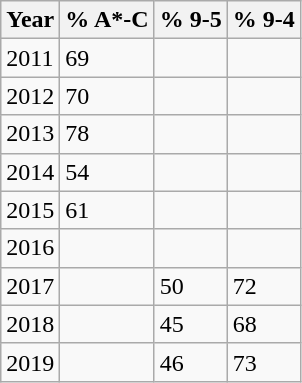<table class="wikitable">
<tr>
<th>Year</th>
<th>% A*-C</th>
<th>% 9-5</th>
<th>% 9-4</th>
</tr>
<tr>
<td>2011</td>
<td>69</td>
<td></td>
<td></td>
</tr>
<tr>
<td>2012</td>
<td>70</td>
<td></td>
<td></td>
</tr>
<tr>
<td>2013</td>
<td>78</td>
<td></td>
<td></td>
</tr>
<tr>
<td>2014</td>
<td>54</td>
<td></td>
<td></td>
</tr>
<tr>
<td>2015</td>
<td>61</td>
<td></td>
<td></td>
</tr>
<tr>
<td>2016</td>
<td></td>
<td></td>
<td></td>
</tr>
<tr>
<td>2017</td>
<td></td>
<td>50</td>
<td>72</td>
</tr>
<tr>
<td>2018</td>
<td></td>
<td>45</td>
<td>68</td>
</tr>
<tr>
<td>2019</td>
<td></td>
<td>46</td>
<td>73</td>
</tr>
</table>
